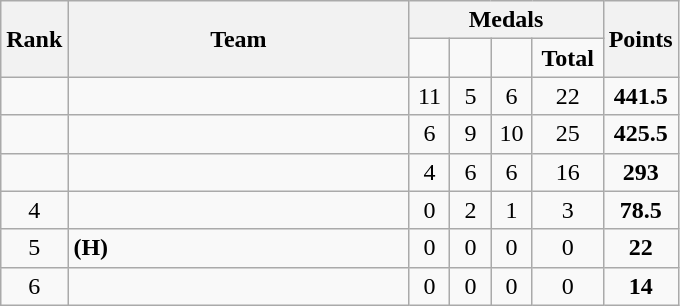<table class="wikitable">
<tr>
<th rowspan=2>Rank</th>
<th style="width:220px;" rowspan="2">Team</th>
<th colspan=4>Medals</th>
<th rowspan=2>Points</th>
</tr>
<tr style="text-align:center;">
<td style="width:20px; "></td>
<td style="width:20px; "></td>
<td style="width:20px; "></td>
<td style="width:40px; "><strong>Total</strong></td>
</tr>
<tr>
<td align=center></td>
<td></td>
<td align=center>11</td>
<td align=center>5</td>
<td align=center>6</td>
<td align=center>22</td>
<td align=center><strong>441.5</strong></td>
</tr>
<tr>
<td align=center></td>
<td></td>
<td align=center>6</td>
<td align=center>9</td>
<td align=center>10</td>
<td align=center>25</td>
<td align=center><strong>425.5</strong></td>
</tr>
<tr>
<td align=center></td>
<td></td>
<td align=center>4</td>
<td align=center>6</td>
<td align=center>6</td>
<td align=center>16</td>
<td align=center><strong>293</strong></td>
</tr>
<tr>
<td align=center>4</td>
<td></td>
<td align=center>0</td>
<td align=center>2</td>
<td align=center>1</td>
<td align=center>3</td>
<td align=center><strong>78.5</strong></td>
</tr>
<tr>
<td align=center>5</td>
<td> <strong>(H)</strong></td>
<td align=center>0</td>
<td align=center>0</td>
<td align=center>0</td>
<td align=center>0</td>
<td align=center><strong>22</strong></td>
</tr>
<tr>
<td align=center>6</td>
<td></td>
<td align=center>0</td>
<td align=center>0</td>
<td align=center>0</td>
<td align=center>0</td>
<td align=center><strong>14</strong></td>
</tr>
</table>
